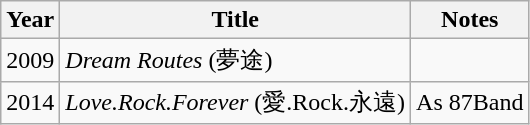<table class="wikitable sortable">
<tr>
<th>Year</th>
<th>Title</th>
<th class="unsortable">Notes</th>
</tr>
<tr>
<td>2009</td>
<td><em>Dream Routes</em> (夢途)</td>
<td></td>
</tr>
<tr>
<td>2014</td>
<td><em>Love.Rock.Forever</em> (愛.Rock.永遠)</td>
<td>As 87Band</td>
</tr>
</table>
